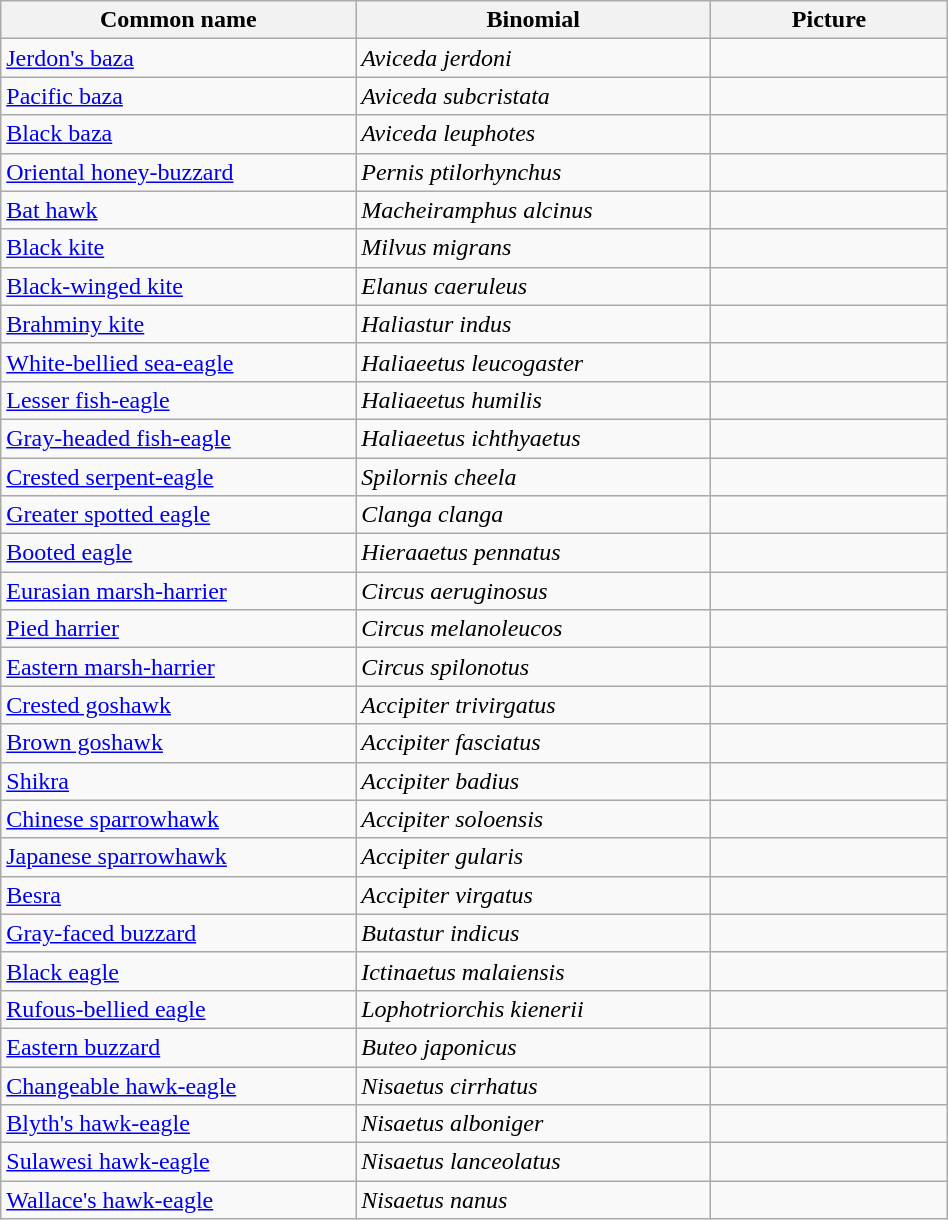<table width=50% class="wikitable">
<tr>
<th width=30%>Common name</th>
<th width=30%>Binomial</th>
<th width=20%>Picture</th>
</tr>
<tr>
<td><a href='#'>Jerdon's baza</a></td>
<td><em>Aviceda jerdoni</em></td>
<td></td>
</tr>
<tr>
<td><a href='#'>Pacific baza</a></td>
<td><em>Aviceda subcristata</em></td>
<td></td>
</tr>
<tr>
<td><a href='#'>Black baza</a></td>
<td><em>Aviceda leuphotes</em></td>
<td></td>
</tr>
<tr>
<td><a href='#'>Oriental honey-buzzard</a></td>
<td><em>Pernis ptilorhynchus</em></td>
<td></td>
</tr>
<tr>
<td><a href='#'>Bat hawk</a></td>
<td><em>Macheiramphus alcinus</em></td>
<td></td>
</tr>
<tr>
<td><a href='#'>Black kite</a></td>
<td><em>Milvus migrans</em></td>
<td></td>
</tr>
<tr>
<td><a href='#'>Black-winged kite</a></td>
<td><em>Elanus caeruleus</em></td>
<td></td>
</tr>
<tr>
<td><a href='#'>Brahminy kite</a></td>
<td><em>Haliastur indus</em></td>
<td></td>
</tr>
<tr>
<td><a href='#'>White-bellied sea-eagle</a></td>
<td><em>Haliaeetus leucogaster</em></td>
<td></td>
</tr>
<tr>
<td><a href='#'>Lesser fish-eagle</a></td>
<td><em>Haliaeetus humilis</em></td>
<td></td>
</tr>
<tr>
<td><a href='#'>Gray-headed fish-eagle</a></td>
<td><em>Haliaeetus ichthyaetus</em></td>
<td></td>
</tr>
<tr>
<td><a href='#'>Crested serpent-eagle</a></td>
<td><em>Spilornis cheela</em></td>
<td></td>
</tr>
<tr>
<td><a href='#'>Greater spotted eagle</a></td>
<td><em>Clanga clanga</em></td>
<td></td>
</tr>
<tr>
<td><a href='#'>Booted eagle</a></td>
<td><em>Hieraaetus pennatus</em></td>
<td></td>
</tr>
<tr>
<td><a href='#'>Eurasian marsh-harrier</a></td>
<td><em>Circus aeruginosus</em></td>
<td></td>
</tr>
<tr>
<td><a href='#'>Pied harrier</a></td>
<td><em>Circus melanoleucos</em></td>
<td></td>
</tr>
<tr>
<td><a href='#'>Eastern marsh-harrier</a></td>
<td><em>Circus spilonotus</em></td>
<td></td>
</tr>
<tr>
<td><a href='#'>Crested goshawk</a></td>
<td><em>Accipiter trivirgatus</em></td>
<td></td>
</tr>
<tr>
<td><a href='#'>Brown goshawk</a></td>
<td><em>Accipiter fasciatus</em></td>
<td></td>
</tr>
<tr>
<td><a href='#'>Shikra</a></td>
<td><em>Accipiter badius</em></td>
<td></td>
</tr>
<tr>
<td><a href='#'>Chinese sparrowhawk</a></td>
<td><em>Accipiter soloensis</em></td>
<td></td>
</tr>
<tr>
<td><a href='#'>Japanese sparrowhawk</a></td>
<td><em>Accipiter gularis</em></td>
<td></td>
</tr>
<tr>
<td><a href='#'>Besra</a></td>
<td><em>Accipiter virgatus</em></td>
<td></td>
</tr>
<tr>
<td><a href='#'>Gray-faced buzzard</a></td>
<td><em>Butastur indicus</em></td>
<td></td>
</tr>
<tr>
<td><a href='#'>Black eagle</a></td>
<td><em>Ictinaetus malaiensis</em></td>
<td></td>
</tr>
<tr>
<td><a href='#'>Rufous-bellied eagle</a></td>
<td><em>Lophotriorchis kienerii</em></td>
<td></td>
</tr>
<tr>
<td><a href='#'>Eastern buzzard</a></td>
<td><em>Buteo japonicus</em></td>
<td></td>
</tr>
<tr>
<td><a href='#'>Changeable hawk-eagle</a></td>
<td><em>Nisaetus cirrhatus</em></td>
<td></td>
</tr>
<tr>
<td><a href='#'>Blyth's hawk-eagle</a></td>
<td><em>Nisaetus alboniger</em></td>
<td></td>
</tr>
<tr>
<td><a href='#'>Sulawesi hawk-eagle</a></td>
<td><em>Nisaetus lanceolatus</em></td>
<td></td>
</tr>
<tr>
<td><a href='#'>Wallace's hawk-eagle</a></td>
<td><em>Nisaetus nanus</em></td>
<td></td>
</tr>
</table>
